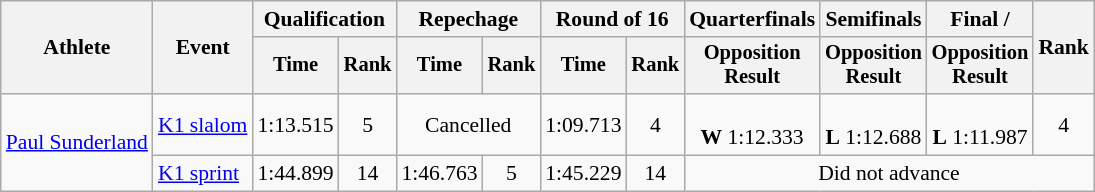<table class="wikitable" style="font-size:90%;">
<tr>
<th rowspan=2>Athlete</th>
<th rowspan=2>Event</th>
<th colspan=2>Qualification</th>
<th colspan=2>Repechage</th>
<th colspan=2>Round of 16</th>
<th>Quarterfinals</th>
<th>Semifinals</th>
<th>Final / </th>
<th rowspan=2>Rank</th>
</tr>
<tr style="font-size:95%">
<th>Time</th>
<th>Rank</th>
<th>Time</th>
<th>Rank</th>
<th>Time</th>
<th>Rank</th>
<th>Opposition <br>Result</th>
<th>Opposition <br>Result</th>
<th>Opposition <br>Result</th>
</tr>
<tr align=center>
<td rowspan=2 align=left><a href='#'>Paul Sunderland</a></td>
<td align=left><a href='#'>K1 slalom</a></td>
<td>1:13.515</td>
<td>5</td>
<td colspan="2">Cancelled</td>
<td>1:09.713</td>
<td>4</td>
<td> <br><strong>W</strong> 1:12.333</td>
<td> <br><strong>L</strong> 1:12.688</td>
<td> <br><strong>L</strong> 1:11.987</td>
<td>4</td>
</tr>
<tr align=center>
<td align=left><a href='#'>K1 sprint</a></td>
<td>1:44.899</td>
<td>14</td>
<td>1:46.763</td>
<td>5</td>
<td>1:45.229</td>
<td>14</td>
<td colspan="4">Did not advance</td>
</tr>
</table>
